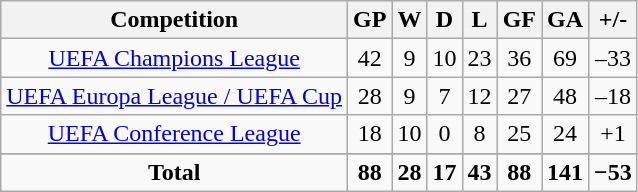<table class="wikitable" style="text-align:center">
<tr>
<th>Competition</th>
<th>GP</th>
<th>W</th>
<th>D</th>
<th>L</th>
<th>GF</th>
<th>GA</th>
<th>+/-</th>
</tr>
<tr>
<td><a href='#'>UEFA Champions League</a></td>
<td>42</td>
<td>9</td>
<td>10</td>
<td>23</td>
<td>36</td>
<td>69</td>
<td>–33</td>
</tr>
<tr>
<td><a href='#'>UEFA Europa League / UEFA Cup</a></td>
<td>28</td>
<td>9</td>
<td>7</td>
<td>12</td>
<td>27</td>
<td>48</td>
<td>–18</td>
</tr>
<tr>
<td><a href='#'>UEFA Conference League</a></td>
<td>18</td>
<td>10</td>
<td>0</td>
<td>8</td>
<td>25</td>
<td>24</td>
<td>+1</td>
</tr>
<tr>
</tr>
<tr class="unsortable">
<td><strong>Total</strong></td>
<td><strong>88</strong></td>
<td><strong>28</strong></td>
<td><strong>17</strong></td>
<td><strong>43</strong></td>
<td><strong>88</strong></td>
<td><strong>141</strong></td>
<td><strong>−53</strong></td>
</tr>
</table>
